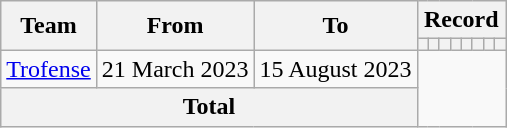<table class="wikitable" style="text-align:center">
<tr>
<th rowspan="2">Team</th>
<th rowspan="2">From</th>
<th rowspan="2">To</th>
<th colspan="9">Record</th>
</tr>
<tr>
<th></th>
<th></th>
<th></th>
<th></th>
<th></th>
<th></th>
<th></th>
<th></th>
</tr>
<tr>
<td><a href='#'>Trofense</a></td>
<td>21 March 2023</td>
<td>15 August 2023<br></td>
</tr>
<tr>
<th colspan="3">Total<br></th>
</tr>
</table>
